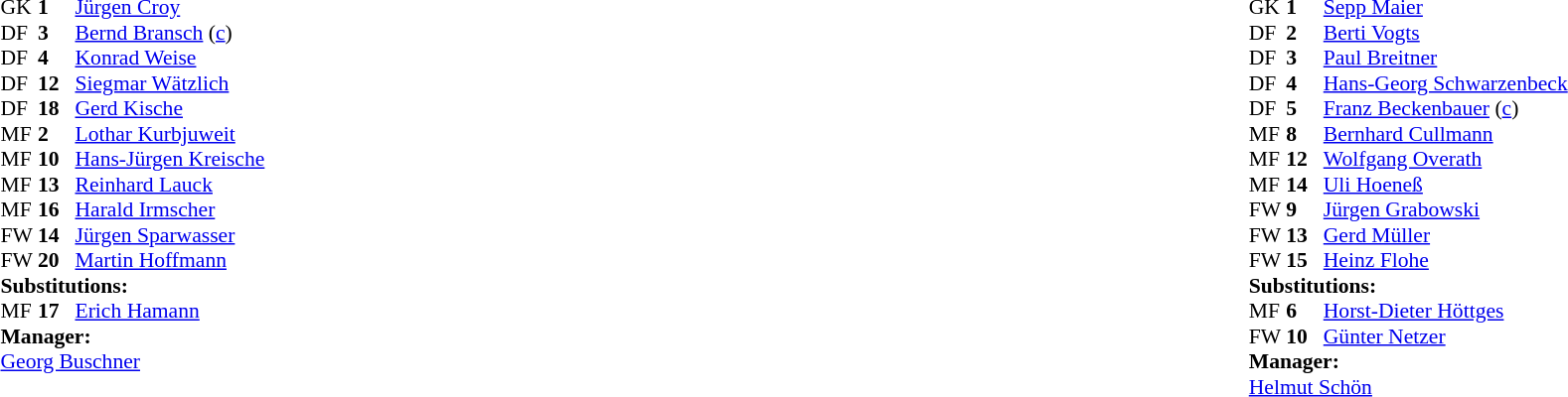<table width="100%">
<tr>
<td valign="top" width="50%"><br><table style="font-size: 90%" cellspacing="0" cellpadding="0">
<tr>
<td colspan="4"></td>
</tr>
<tr>
<th width="25"></th>
<th width="25"></th>
</tr>
<tr>
<td>GK</td>
<td><strong>1</strong></td>
<td><a href='#'>Jürgen Croy</a></td>
<td></td>
</tr>
<tr>
<td>DF</td>
<td><strong>3</strong></td>
<td><a href='#'>Bernd Bransch</a> (<a href='#'>c</a>)</td>
</tr>
<tr>
<td>DF</td>
<td><strong>4</strong></td>
<td><a href='#'>Konrad Weise</a></td>
</tr>
<tr>
<td>DF</td>
<td><strong>12</strong></td>
<td><a href='#'>Siegmar Wätzlich</a></td>
</tr>
<tr>
<td>DF</td>
<td><strong>18</strong></td>
<td><a href='#'>Gerd Kische</a></td>
</tr>
<tr>
<td>MF</td>
<td><strong>2</strong></td>
<td><a href='#'>Lothar Kurbjuweit</a></td>
</tr>
<tr>
<td>MF</td>
<td><strong>10</strong></td>
<td><a href='#'>Hans-Jürgen Kreische</a></td>
<td></td>
</tr>
<tr>
<td>MF</td>
<td><strong>13</strong></td>
<td><a href='#'>Reinhard Lauck</a></td>
</tr>
<tr>
<td>MF</td>
<td><strong>16</strong></td>
<td><a href='#'>Harald Irmscher</a></td>
<td></td>
<td></td>
</tr>
<tr>
<td>FW</td>
<td><strong>14</strong></td>
<td><a href='#'>Jürgen Sparwasser</a></td>
<td></td>
</tr>
<tr>
<td>FW</td>
<td><strong>20</strong></td>
<td><a href='#'>Martin Hoffmann</a></td>
</tr>
<tr>
<td colspan=3><strong>Substitutions:</strong></td>
</tr>
<tr>
<td>MF</td>
<td><strong>17</strong></td>
<td><a href='#'>Erich Hamann</a></td>
<td></td>
<td></td>
</tr>
<tr>
<td colspan=3><strong>Manager:</strong></td>
</tr>
<tr>
<td colspan="4"><a href='#'>Georg Buschner</a></td>
</tr>
</table>
</td>
<td valign="top" width="50%"><br><table style="font-size: 90%" cellspacing="0" cellpadding="0" align=center>
<tr>
<td colspan="4"></td>
</tr>
<tr>
<th width="25"></th>
<th width="25"></th>
</tr>
<tr>
<td>GK</td>
<td><strong>1</strong></td>
<td><a href='#'>Sepp Maier</a></td>
</tr>
<tr>
<td>DF</td>
<td><strong>2</strong></td>
<td><a href='#'>Berti Vogts</a></td>
</tr>
<tr>
<td>DF</td>
<td><strong>3</strong></td>
<td><a href='#'>Paul Breitner</a></td>
</tr>
<tr>
<td>DF</td>
<td><strong>4</strong></td>
<td><a href='#'>Hans-Georg Schwarzenbeck</a></td>
<td></td>
<td></td>
</tr>
<tr>
<td>DF</td>
<td><strong>5</strong></td>
<td><a href='#'>Franz Beckenbauer</a> (<a href='#'>c</a>)</td>
</tr>
<tr>
<td>MF</td>
<td><strong>8</strong></td>
<td><a href='#'>Bernhard Cullmann</a></td>
</tr>
<tr>
<td>MF</td>
<td><strong>12</strong></td>
<td><a href='#'>Wolfgang Overath</a></td>
<td></td>
<td></td>
</tr>
<tr>
<td>MF</td>
<td><strong>14</strong></td>
<td><a href='#'>Uli Hoeneß</a></td>
</tr>
<tr>
<td>FW</td>
<td><strong>9</strong></td>
<td><a href='#'>Jürgen Grabowski</a></td>
</tr>
<tr>
<td>FW</td>
<td><strong>13</strong></td>
<td><a href='#'>Gerd Müller</a></td>
</tr>
<tr>
<td>FW</td>
<td><strong>15</strong></td>
<td><a href='#'>Heinz Flohe</a></td>
</tr>
<tr>
<td colspan=3><strong>Substitutions:</strong></td>
</tr>
<tr>
<td>MF</td>
<td><strong>6</strong></td>
<td><a href='#'>Horst-Dieter Höttges</a></td>
<td></td>
<td></td>
</tr>
<tr>
<td>FW</td>
<td><strong>10</strong></td>
<td><a href='#'>Günter Netzer</a></td>
<td></td>
<td></td>
</tr>
<tr>
<td colspan=3><strong>Manager:</strong></td>
</tr>
<tr>
<td colspan="4"><a href='#'>Helmut Schön</a></td>
</tr>
</table>
</td>
</tr>
</table>
